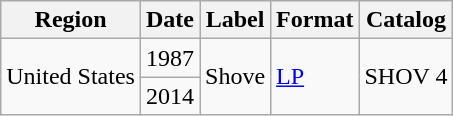<table class="wikitable">
<tr>
<th>Region</th>
<th>Date</th>
<th>Label</th>
<th>Format</th>
<th>Catalog</th>
</tr>
<tr>
<td rowspan="2">United States</td>
<td>1987</td>
<td rowspan="2">Shove</td>
<td rowspan="2"><a href='#'>LP</a></td>
<td rowspan="2">SHOV 4</td>
</tr>
<tr>
<td>2014</td>
</tr>
</table>
